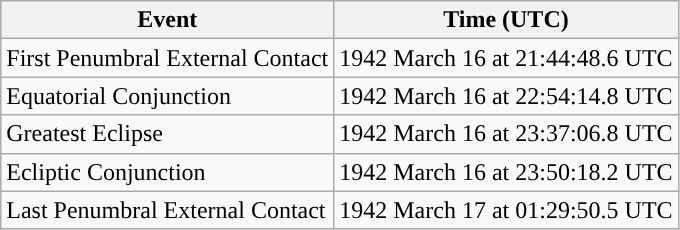<table class="wikitable">
<tr>
<th>Event</th>
<th>Time (UTC)</th>
</tr>
<tr>
<td>First Penumbral External Contact</td>
<td>1942 March 16 at 21:44:48.6 UTC</td>
</tr>
<tr>
<td>Equatorial Conjunction</td>
<td>1942 March 16 at 22:54:14.8 UTC</td>
</tr>
<tr>
<td>Greatest Eclipse</td>
<td>1942 March 16 at 23:37:06.8 UTC</td>
</tr>
<tr>
<td>Ecliptic Conjunction</td>
<td>1942 March 16 at 23:50:18.2 UTC</td>
</tr>
<tr>
<td>Last Penumbral External Contact</td>
<td>1942 March 17 at 01:29:50.5 UTC</td>
</tr>
</table>
